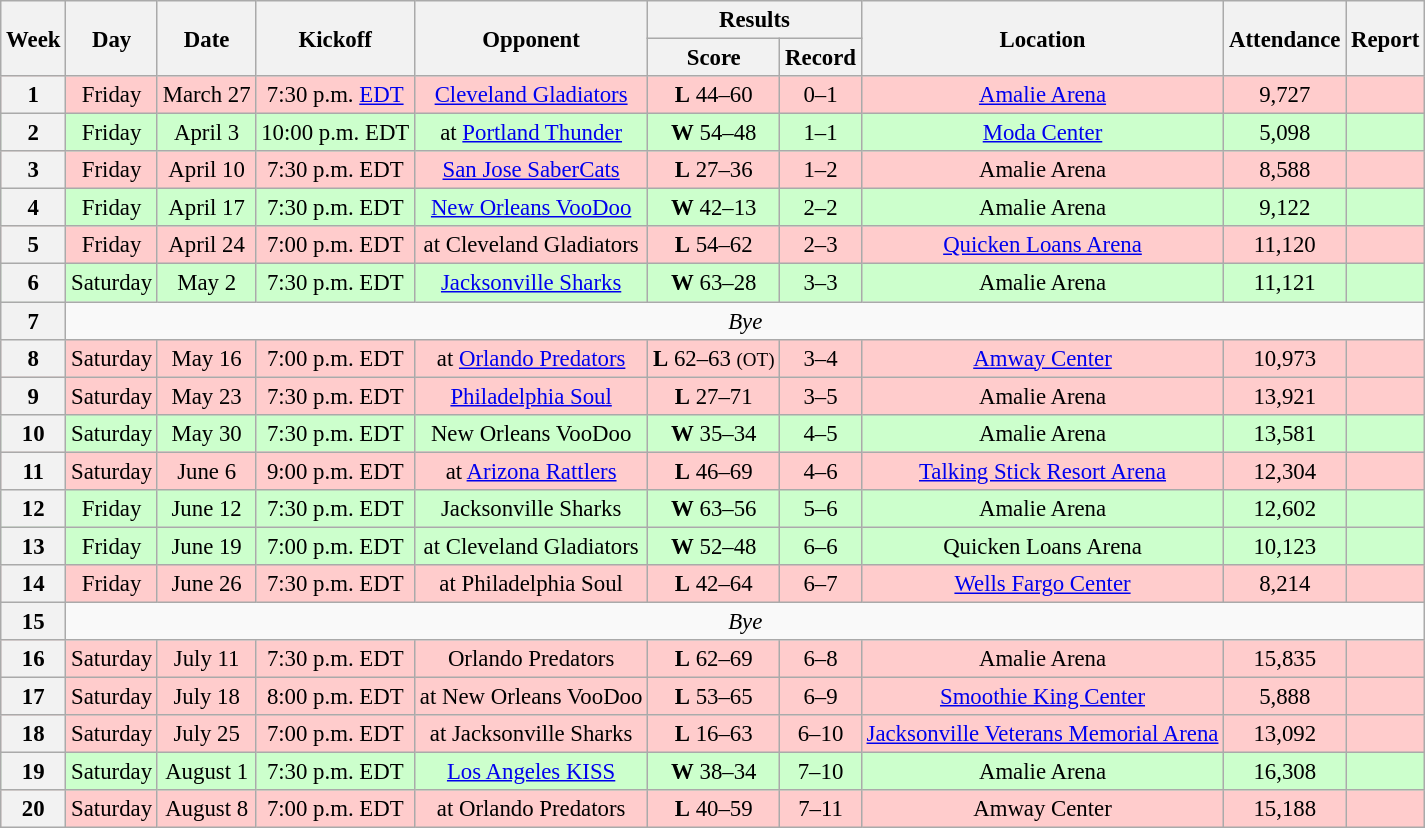<table class="wikitable" style="font-size: 95%;">
<tr>
<th rowspan=2>Week</th>
<th rowspan=2>Day</th>
<th rowspan=2>Date</th>
<th rowspan=2>Kickoff</th>
<th rowspan=2>Opponent</th>
<th colspan=2>Results</th>
<th rowspan=2>Location</th>
<th rowspan=2>Attendance</th>
<th rowspan=2>Report</th>
</tr>
<tr>
<th>Score</th>
<th>Record</th>
</tr>
<tr style=background:#ffcccc>
<th align="center"><strong>1</strong></th>
<td align="center">Friday</td>
<td align="center">March 27</td>
<td align="center">7:30 p.m. <a href='#'>EDT</a></td>
<td align="center"><a href='#'>Cleveland Gladiators</a></td>
<td align="center"><strong>L</strong> 44–60</td>
<td align="center">0–1</td>
<td align="center"><a href='#'>Amalie Arena</a></td>
<td align="center">9,727</td>
<td align="center"></td>
</tr>
<tr style=background:#ccffcc>
<th align="center"><strong>2</strong></th>
<td align="center">Friday</td>
<td align="center">April 3</td>
<td align="center">10:00 p.m. EDT</td>
<td align="center">at <a href='#'>Portland Thunder</a></td>
<td align="center"><strong>W</strong> 54–48</td>
<td align="center">1–1</td>
<td align="center"><a href='#'>Moda Center</a></td>
<td align="center">5,098</td>
<td align="center"></td>
</tr>
<tr style=background:#ffcccc>
<th align="center"><strong>3</strong></th>
<td align="center">Friday</td>
<td align="center">April 10</td>
<td align="center">7:30 p.m. EDT</td>
<td align="center"><a href='#'>San Jose SaberCats</a></td>
<td align="center"><strong>L</strong> 27–36</td>
<td align="center">1–2</td>
<td align="center">Amalie Arena</td>
<td align="center">8,588</td>
<td align="center"></td>
</tr>
<tr style=background:#ccffcc>
<th align="center"><strong>4</strong></th>
<td align="center">Friday</td>
<td align="center">April 17</td>
<td align="center">7:30 p.m. EDT</td>
<td align="center"><a href='#'>New Orleans VooDoo</a></td>
<td align="center"><strong>W</strong> 42–13</td>
<td align="center">2–2</td>
<td align="center">Amalie Arena</td>
<td align="center">9,122</td>
<td align="center"></td>
</tr>
<tr style=background:#ffcccc>
<th align="center"><strong>5</strong></th>
<td align="center">Friday</td>
<td align="center">April 24</td>
<td align="center">7:00 p.m. EDT</td>
<td align="center">at Cleveland Gladiators</td>
<td align="center"><strong>L</strong> 54–62</td>
<td align="center">2–3</td>
<td align="center"><a href='#'>Quicken Loans Arena</a></td>
<td align="center">11,120</td>
<td align="center"></td>
</tr>
<tr style=background:#ccffcc>
<th align="center"><strong>6</strong></th>
<td align="center">Saturday</td>
<td align="center">May 2</td>
<td align="center">7:30 p.m. EDT</td>
<td align="center"><a href='#'>Jacksonville Sharks</a></td>
<td align="center"><strong>W</strong> 63–28</td>
<td align="center">3–3</td>
<td align="center">Amalie Arena</td>
<td align="center">11,121</td>
<td align="center"></td>
</tr>
<tr style=>
<th align="center"><strong>7</strong></th>
<td colspan=9 align="center" valign="middle"><em>Bye</em></td>
</tr>
<tr style=background:#ffcccc>
<th align="center"><strong>8</strong></th>
<td align="center">Saturday</td>
<td align="center">May 16</td>
<td align="center">7:00 p.m. EDT</td>
<td align="center">at <a href='#'>Orlando Predators</a></td>
<td align="center"><strong>L</strong> 62–63 <small>(OT)</small></td>
<td align="center">3–4</td>
<td align="center"><a href='#'>Amway Center</a></td>
<td align="center">10,973</td>
<td align="center"></td>
</tr>
<tr style=background:#ffcccc>
<th align="center"><strong>9</strong></th>
<td align="center">Saturday</td>
<td align="center">May 23</td>
<td align="center">7:30 p.m. EDT</td>
<td align="center"><a href='#'>Philadelphia Soul</a></td>
<td align="center"><strong>L</strong> 27–71</td>
<td align="center">3–5</td>
<td align="center">Amalie Arena</td>
<td align="center">13,921</td>
<td align="center"></td>
</tr>
<tr style=background:#ccffcc>
<th align="center"><strong>10</strong></th>
<td align="center">Saturday</td>
<td align="center">May 30</td>
<td align="center">7:30 p.m. EDT</td>
<td align="center">New Orleans VooDoo</td>
<td align="center"><strong>W</strong> 35–34</td>
<td align="center">4–5</td>
<td align="center">Amalie Arena</td>
<td align="center">13,581</td>
<td align="center"></td>
</tr>
<tr style=background:#ffcccc>
<th align="center"><strong>11</strong></th>
<td align="center">Saturday</td>
<td align="center">June 6</td>
<td align="center">9:00 p.m. EDT</td>
<td align="center">at <a href='#'>Arizona Rattlers</a></td>
<td align="center"><strong>L</strong> 46–69</td>
<td align="center">4–6</td>
<td align="center"><a href='#'>Talking Stick Resort Arena</a></td>
<td align="center">12,304</td>
<td align="center"></td>
</tr>
<tr style=background:#ccffcc>
<th align="center"><strong>12</strong></th>
<td align="center">Friday</td>
<td align="center">June 12</td>
<td align="center">7:30 p.m. EDT</td>
<td align="center">Jacksonville Sharks</td>
<td align="center"><strong>W</strong> 63–56</td>
<td align="center">5–6</td>
<td align="center">Amalie Arena</td>
<td align="center">12,602</td>
<td align="center"></td>
</tr>
<tr style=background:#ccffcc>
<th align="center"><strong>13</strong></th>
<td align="center">Friday</td>
<td align="center">June 19</td>
<td align="center">7:00 p.m. EDT</td>
<td align="center">at Cleveland Gladiators</td>
<td align="center"><strong>W</strong> 52–48</td>
<td align="center">6–6</td>
<td align="center">Quicken Loans Arena</td>
<td align="center">10,123</td>
<td align="center"></td>
</tr>
<tr style=background:#ffcccc>
<th align="center"><strong>14</strong></th>
<td align="center">Friday</td>
<td align="center">June 26</td>
<td align="center">7:30 p.m. EDT</td>
<td align="center">at  Philadelphia Soul</td>
<td align="center"><strong>L</strong> 42–64</td>
<td align="center">6–7</td>
<td align="center"><a href='#'>Wells Fargo Center</a></td>
<td align="center">8,214</td>
<td align="center"></td>
</tr>
<tr style=>
<th align="center"><strong>15</strong></th>
<td colspan=9 align="center" valign="middle"><em>Bye</em></td>
</tr>
<tr style=background:#ffcccc>
<th align="center"><strong>16</strong></th>
<td align="center">Saturday</td>
<td align="center">July 11</td>
<td align="center">7:30 p.m. EDT</td>
<td align="center">Orlando Predators</td>
<td align="center"><strong>L</strong> 62–69</td>
<td align="center">6–8</td>
<td align="center">Amalie Arena</td>
<td align="center">15,835</td>
<td align="center"></td>
</tr>
<tr style=background:#ffcccc>
<th align="center"><strong>17</strong></th>
<td align="center">Saturday</td>
<td align="center">July 18</td>
<td align="center">8:00 p.m. EDT</td>
<td align="center">at New Orleans VooDoo</td>
<td align="center"><strong>L</strong> 53–65</td>
<td align="center">6–9</td>
<td align="center"><a href='#'>Smoothie King Center</a></td>
<td align="center">5,888</td>
<td align="center"></td>
</tr>
<tr style=background:#ffcccc>
<th align="center"><strong>18</strong></th>
<td align="center">Saturday</td>
<td align="center">July 25</td>
<td align="center">7:00 p.m. EDT</td>
<td align="center">at Jacksonville Sharks</td>
<td align="center"><strong>L</strong> 16–63</td>
<td align="center">6–10</td>
<td align="center"><a href='#'>Jacksonville Veterans Memorial Arena</a></td>
<td align="center">13,092</td>
<td align="center"></td>
</tr>
<tr style=background:#ccffcc>
<th align="center"><strong>19</strong></th>
<td align="center">Saturday</td>
<td align="center">August 1</td>
<td align="center">7:30 p.m. EDT</td>
<td align="center"><a href='#'>Los Angeles KISS</a></td>
<td align="center"><strong>W</strong> 38–34</td>
<td align="center">7–10</td>
<td align="center">Amalie Arena</td>
<td align="center">16,308</td>
<td align="center"></td>
</tr>
<tr style=background:#ffcccc>
<th align="center"><strong>20</strong></th>
<td align="center">Saturday</td>
<td align="center">August 8</td>
<td align="center">7:00 p.m. EDT</td>
<td align="center">at Orlando Predators</td>
<td align="center"><strong>L</strong> 40–59</td>
<td align="center">7–11</td>
<td align="center">Amway Center</td>
<td align="center">15,188</td>
<td align="center"></td>
</tr>
</table>
